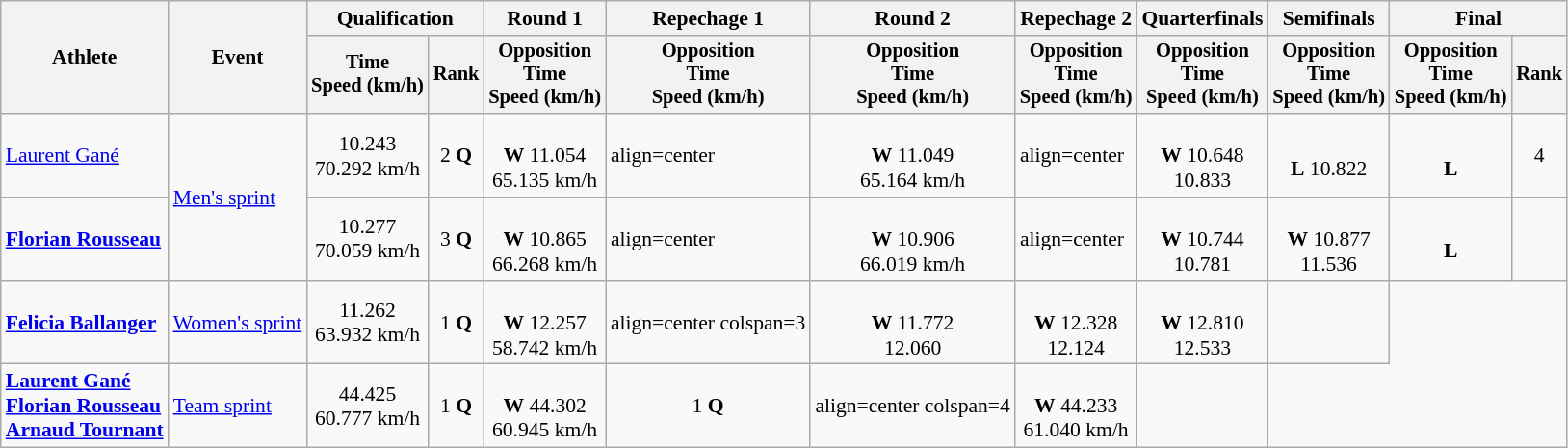<table class="wikitable" style="font-size:90%">
<tr>
<th rowspan="2">Athlete</th>
<th rowspan="2">Event</th>
<th colspan=2>Qualification</th>
<th>Round 1</th>
<th>Repechage 1</th>
<th>Round 2</th>
<th>Repechage 2</th>
<th>Quarterfinals</th>
<th>Semifinals</th>
<th colspan=2>Final</th>
</tr>
<tr style="font-size:95%">
<th>Time<br>Speed (km/h)</th>
<th>Rank</th>
<th>Opposition<br>Time<br>Speed (km/h)</th>
<th>Opposition<br>Time<br>Speed (km/h)</th>
<th>Opposition<br>Time<br>Speed (km/h)</th>
<th>Opposition<br>Time<br>Speed (km/h)</th>
<th>Opposition<br>Time<br>Speed (km/h)</th>
<th>Opposition<br>Time<br>Speed (km/h)</th>
<th>Opposition<br>Time<br>Speed (km/h)</th>
<th>Rank</th>
</tr>
<tr>
<td align=left><a href='#'>Laurent Gané</a></td>
<td align=left rowspan=2><a href='#'>Men's sprint</a></td>
<td align=center>10.243<br> 70.292 km/h</td>
<td align=center>2 <strong>Q</strong></td>
<td align=center><br><strong>W</strong> 11.054<br> 65.135 km/h</td>
<td>align=center </td>
<td align=center><br><strong>W</strong> 11.049<br> 65.164 km/h</td>
<td>align=center </td>
<td align=center><br><strong>W</strong> 10.648<br> 10.833</td>
<td align=center><br><strong>L</strong> 10.822</td>
<td align=center><br><strong>L</strong></td>
<td align=center>4</td>
</tr>
<tr>
<td align=left><strong><a href='#'>Florian Rousseau</a></strong></td>
<td align=center>10.277<br> 70.059 km/h</td>
<td align=center>3 <strong>Q</strong></td>
<td align=center><br><strong>W</strong> 10.865<br> 66.268 km/h</td>
<td>align=center </td>
<td align=center><br><strong>W</strong> 10.906<br> 66.019 km/h</td>
<td>align=center </td>
<td align=center><br><strong>W</strong> 10.744<br> 10.781</td>
<td align=center><br><strong>W</strong> 10.877<br> 11.536</td>
<td align=center><br><strong>L</strong></td>
<td align=center></td>
</tr>
<tr>
<td align=left><strong><a href='#'>Felicia Ballanger</a></strong></td>
<td align=left><a href='#'>Women's sprint</a></td>
<td align=center>11.262<br> 63.932 km/h</td>
<td align=center>1 <strong>Q</strong></td>
<td align=center><br><strong>W</strong> 12.257<br> 58.742 km/h</td>
<td>align=center colspan=3 </td>
<td align=center><br><strong>W</strong> 11.772<br> 12.060</td>
<td align=center><br><strong>W</strong> 12.328<br> 12.124</td>
<td align=center><br><strong>W</strong> 12.810<br> 12.533</td>
<td align=center></td>
</tr>
<tr>
<td align=left><strong><a href='#'>Laurent Gané</a><br> <a href='#'>Florian Rousseau</a><br> <a href='#'>Arnaud Tournant</a></strong></td>
<td align=left><a href='#'>Team sprint</a></td>
<td align=center>44.425<br> 60.777 km/h</td>
<td align=center>1 <strong>Q</strong></td>
<td align=center><br><strong>W</strong> 44.302<br> 60.945 km/h</td>
<td align=center>1 <strong>Q</strong></td>
<td>align=center colspan=4 </td>
<td align=center><br><strong>W</strong> 44.233<br> 61.040 km/h</td>
<td align=center></td>
</tr>
</table>
